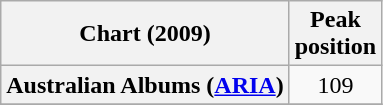<table class="wikitable sortable plainrowheaders">
<tr>
<th>Chart (2009)</th>
<th>Peak<br>position</th>
</tr>
<tr>
<th scope="row">Australian Albums (<a href='#'>ARIA</a>)</th>
<td align="center">109</td>
</tr>
<tr>
</tr>
</table>
